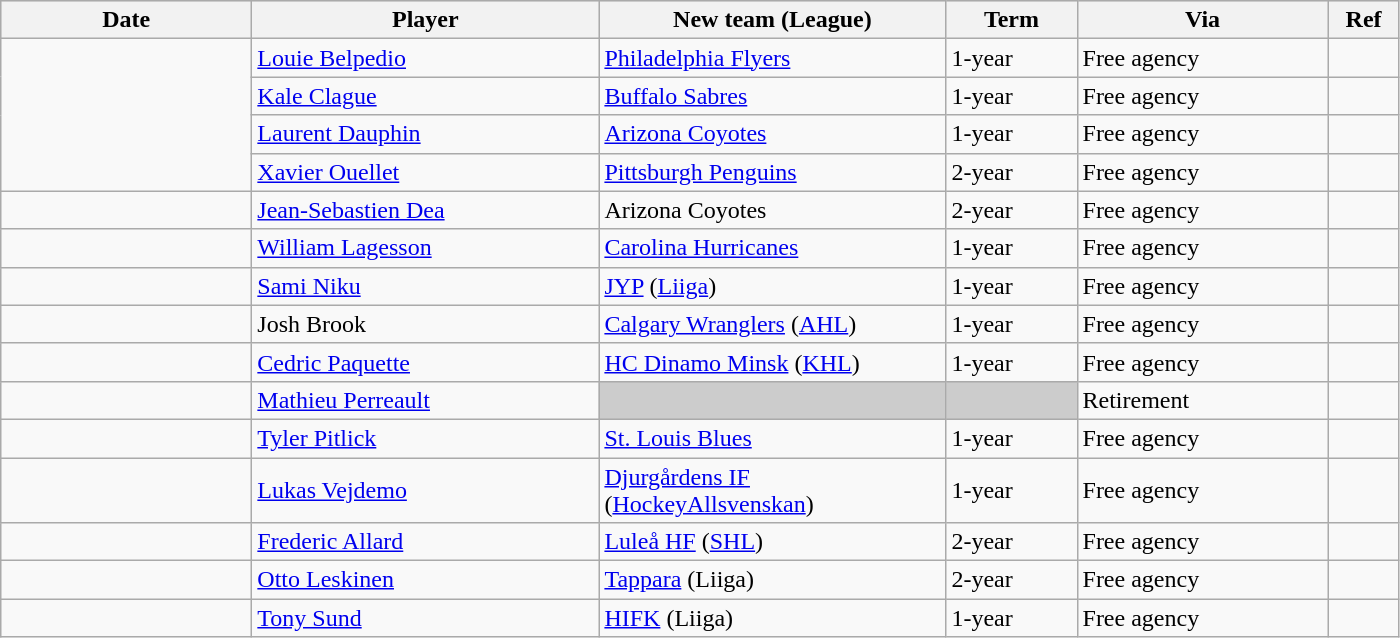<table class="wikitable">
<tr style="background:#ddd; text-align:center;">
<th style="width: 10em;">Date</th>
<th style="width: 14em;">Player</th>
<th style="width: 14em;">New team (League)</th>
<th style="width: 5em;">Term</th>
<th style="width: 10em;">Via</th>
<th style="width: 2.5em;">Ref</th>
</tr>
<tr>
<td rowspan=4></td>
<td><a href='#'>Louie Belpedio</a></td>
<td><a href='#'>Philadelphia Flyers</a></td>
<td>1-year</td>
<td>Free agency</td>
<td></td>
</tr>
<tr>
<td><a href='#'>Kale Clague</a></td>
<td><a href='#'>Buffalo Sabres</a></td>
<td>1-year</td>
<td>Free agency</td>
<td></td>
</tr>
<tr>
<td><a href='#'>Laurent Dauphin</a></td>
<td><a href='#'>Arizona Coyotes</a></td>
<td>1-year</td>
<td>Free agency</td>
<td></td>
</tr>
<tr>
<td><a href='#'>Xavier Ouellet</a></td>
<td><a href='#'>Pittsburgh Penguins</a></td>
<td>2-year</td>
<td>Free agency</td>
<td></td>
</tr>
<tr>
<td></td>
<td><a href='#'>Jean-Sebastien Dea</a></td>
<td>Arizona Coyotes</td>
<td>2-year</td>
<td>Free agency</td>
<td></td>
</tr>
<tr>
<td></td>
<td><a href='#'>William Lagesson</a></td>
<td><a href='#'>Carolina Hurricanes</a></td>
<td>1-year</td>
<td>Free agency</td>
<td></td>
</tr>
<tr>
<td></td>
<td><a href='#'>Sami Niku</a></td>
<td><a href='#'>JYP</a> (<a href='#'>Liiga</a>)</td>
<td>1-year</td>
<td>Free agency</td>
<td></td>
</tr>
<tr>
<td></td>
<td>Josh Brook</td>
<td><a href='#'>Calgary Wranglers</a> (<a href='#'>AHL</a>)</td>
<td>1-year</td>
<td>Free agency</td>
<td></td>
</tr>
<tr>
<td></td>
<td><a href='#'>Cedric Paquette</a></td>
<td><a href='#'>HC Dinamo Minsk</a> (<a href='#'>KHL</a>)</td>
<td>1-year</td>
<td>Free agency</td>
<td></td>
</tr>
<tr>
<td></td>
<td><a href='#'>Mathieu Perreault</a></td>
<td style="background:#ccc;"></td>
<td style="background:#ccc;"></td>
<td>Retirement</td>
<td></td>
</tr>
<tr>
<td></td>
<td><a href='#'>Tyler Pitlick</a></td>
<td><a href='#'>St. Louis Blues</a></td>
<td>1-year</td>
<td>Free agency</td>
<td></td>
</tr>
<tr>
<td></td>
<td><a href='#'>Lukas Vejdemo</a></td>
<td><a href='#'>Djurgårdens IF</a> (<a href='#'>HockeyAllsvenskan</a>)</td>
<td>1-year</td>
<td>Free agency</td>
<td></td>
</tr>
<tr>
<td></td>
<td><a href='#'>Frederic Allard</a></td>
<td><a href='#'>Luleå HF</a> (<a href='#'>SHL</a>)</td>
<td>2-year</td>
<td>Free agency</td>
<td></td>
</tr>
<tr>
<td></td>
<td><a href='#'>Otto Leskinen</a></td>
<td><a href='#'>Tappara</a> (Liiga)</td>
<td>2-year</td>
<td>Free agency</td>
<td></td>
</tr>
<tr>
<td></td>
<td><a href='#'>Tony Sund</a></td>
<td><a href='#'> HIFK</a> (Liiga)</td>
<td>1-year</td>
<td>Free agency</td>
<td></td>
</tr>
</table>
